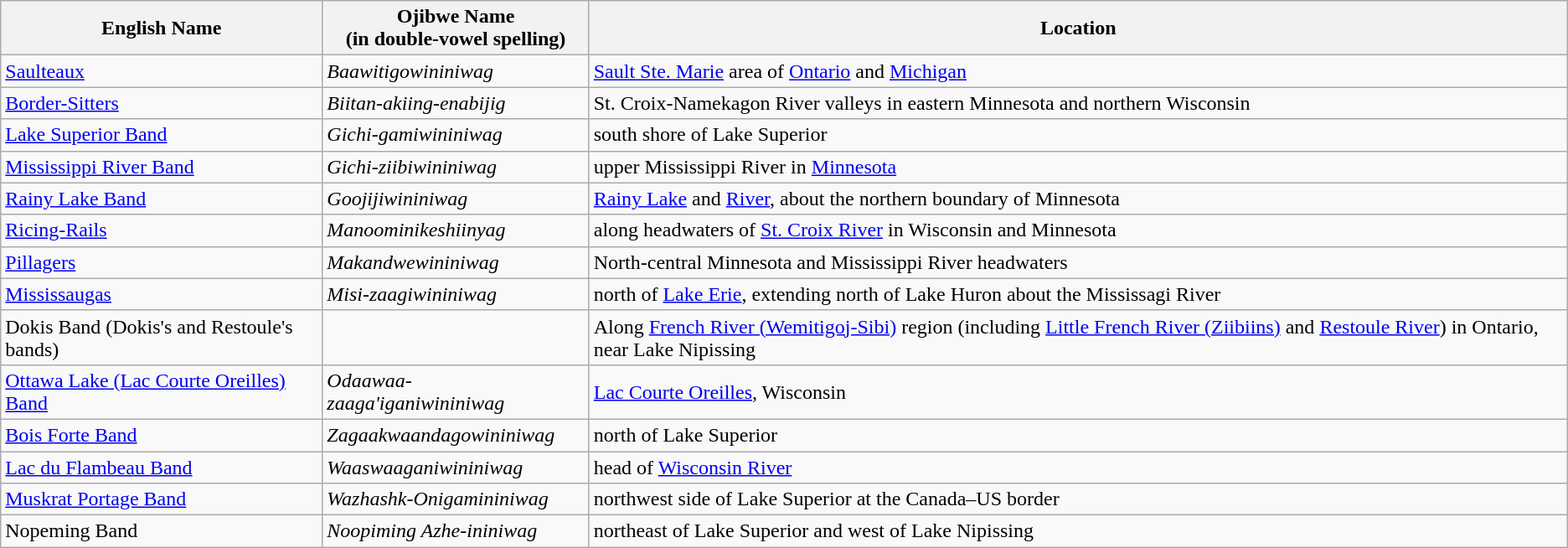<table class="wikitable">
<tr>
<th>English Name</th>
<th>Ojibwe Name<br>(in double-vowel spelling)</th>
<th>Location</th>
</tr>
<tr>
<td><a href='#'>Saulteaux</a></td>
<td><em>Baawitigowininiwag</em></td>
<td><a href='#'>Sault Ste. Marie</a> area of <a href='#'>Ontario</a> and <a href='#'>Michigan</a></td>
</tr>
<tr>
<td><a href='#'>Border-Sitters</a></td>
<td><em>Biitan-akiing-enabijig</em></td>
<td>St. Croix-Namekagon River valleys in eastern Minnesota and northern Wisconsin</td>
</tr>
<tr>
<td><a href='#'>Lake Superior Band</a></td>
<td><em>Gichi-gamiwininiwag</em></td>
<td>south shore of Lake Superior</td>
</tr>
<tr>
<td><a href='#'>Mississippi River Band</a></td>
<td><em>Gichi-ziibiwininiwag</em></td>
<td>upper Mississippi River in <a href='#'>Minnesota</a></td>
</tr>
<tr>
<td><a href='#'>Rainy Lake Band</a></td>
<td><em>Goojijiwininiwag</em></td>
<td><a href='#'>Rainy Lake</a> and <a href='#'>River</a>, about the northern boundary of Minnesota</td>
</tr>
<tr>
<td><a href='#'>Ricing-Rails</a></td>
<td><em>Manoominikeshiinyag</em></td>
<td>along headwaters of <a href='#'>St. Croix River</a> in Wisconsin and Minnesota</td>
</tr>
<tr>
<td><a href='#'>Pillagers</a></td>
<td><em>Makandwewininiwag</em></td>
<td>North-central Minnesota and Mississippi River headwaters</td>
</tr>
<tr>
<td><a href='#'>Mississaugas</a></td>
<td><em>Misi-zaagiwininiwag</em></td>
<td>north of <a href='#'>Lake Erie</a>, extending north of Lake Huron about the Mississagi River</td>
</tr>
<tr>
<td>Dokis Band (Dokis's and Restoule's bands)</td>
<td></td>
<td>Along <a href='#'>French River (Wemitigoj-Sibi)</a> region (including <a href='#'>Little French River (Ziibiins)</a> and <a href='#'>Restoule River</a>) in Ontario, near Lake Nipissing</td>
</tr>
<tr>
<td><a href='#'>Ottawa Lake (Lac Courte Oreilles) Band</a></td>
<td><em>Odaawaa-zaaga'iganiwininiwag</em></td>
<td><a href='#'>Lac Courte Oreilles</a>, Wisconsin</td>
</tr>
<tr>
<td><a href='#'>Bois Forte Band</a></td>
<td><em>Zagaakwaandagowininiwag</em></td>
<td>north of Lake Superior</td>
</tr>
<tr>
<td><a href='#'>Lac du Flambeau Band</a></td>
<td><em>Waaswaaganiwininiwag</em></td>
<td>head of <a href='#'>Wisconsin River</a></td>
</tr>
<tr>
<td><a href='#'>Muskrat Portage Band</a></td>
<td><em>Wazhashk-Onigamininiwag</em></td>
<td>northwest side of Lake Superior at the Canada–US border</td>
</tr>
<tr>
<td>Nopeming Band</td>
<td><em>Noopiming Azhe-ininiwag</em></td>
<td>northeast of Lake Superior and west of Lake Nipissing</td>
</tr>
</table>
